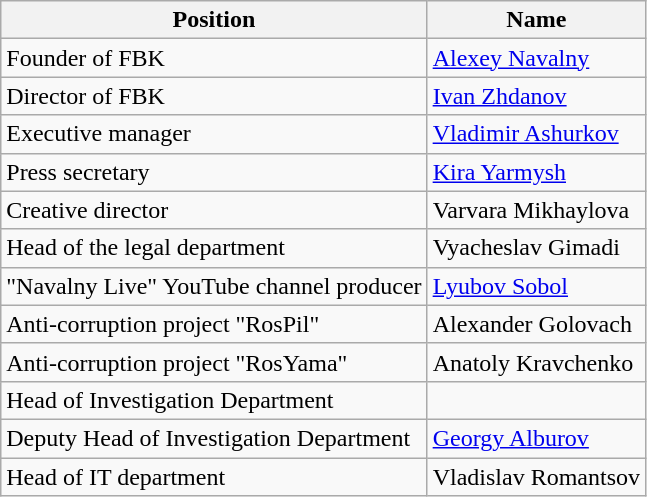<table class="wikitable">
<tr>
<th>Position</th>
<th>Name</th>
</tr>
<tr>
<td>Founder of FBK</td>
<td><a href='#'>Alexey Navalny</a></td>
</tr>
<tr>
<td>Director of FBK</td>
<td><a href='#'>Ivan Zhdanov</a></td>
</tr>
<tr>
<td>Executive manager</td>
<td><a href='#'>Vladimir Ashurkov</a></td>
</tr>
<tr>
<td>Press secretary</td>
<td><a href='#'>Kira Yarmysh</a></td>
</tr>
<tr>
<td>Creative director</td>
<td>Varvara Mikhaylova</td>
</tr>
<tr>
<td>Head of the legal department</td>
<td>Vyacheslav Gimadi</td>
</tr>
<tr>
<td>"Navalny Live" YouTube channel producer</td>
<td><a href='#'>Lyubov Sobol</a></td>
</tr>
<tr>
<td>Anti-corruption project "RosPil"</td>
<td>Alexander Golovach</td>
</tr>
<tr>
<td>Anti-corruption project "RosYama"</td>
<td>Anatoly Kravchenko</td>
</tr>
<tr>
<td>Head of Investigation Department</td>
<td></td>
</tr>
<tr>
<td>Deputy Head of Investigation Department</td>
<td><a href='#'>Georgy Alburov</a></td>
</tr>
<tr>
<td>Head of IT department</td>
<td>Vladislav Romantsov</td>
</tr>
</table>
